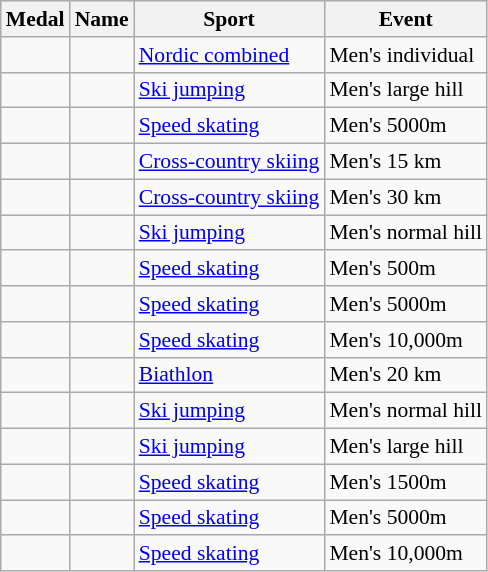<table class="wikitable sortable" style="font-size:90%">
<tr>
<th>Medal</th>
<th>Name</th>
<th>Sport</th>
<th>Event</th>
</tr>
<tr>
<td></td>
<td></td>
<td><a href='#'>Nordic combined</a></td>
<td>Men's individual</td>
</tr>
<tr>
<td></td>
<td></td>
<td><a href='#'>Ski jumping</a></td>
<td>Men's large hill</td>
</tr>
<tr>
<td></td>
<td></td>
<td><a href='#'>Speed skating</a></td>
<td>Men's 5000m</td>
</tr>
<tr>
<td></td>
<td></td>
<td><a href='#'>Cross-country skiing</a></td>
<td>Men's 15 km</td>
</tr>
<tr>
<td></td>
<td></td>
<td><a href='#'>Cross-country skiing</a></td>
<td>Men's 30 km</td>
</tr>
<tr>
<td></td>
<td></td>
<td><a href='#'>Ski jumping</a></td>
<td>Men's normal hill</td>
</tr>
<tr>
<td></td>
<td></td>
<td><a href='#'>Speed skating</a></td>
<td>Men's 500m</td>
</tr>
<tr>
<td></td>
<td></td>
<td><a href='#'>Speed skating</a></td>
<td>Men's 5000m</td>
</tr>
<tr>
<td></td>
<td></td>
<td><a href='#'>Speed skating</a></td>
<td>Men's 10,000m</td>
</tr>
<tr>
<td></td>
<td></td>
<td><a href='#'>Biathlon</a></td>
<td>Men's 20 km</td>
</tr>
<tr>
<td></td>
<td></td>
<td><a href='#'>Ski jumping</a></td>
<td>Men's normal hill</td>
</tr>
<tr>
<td></td>
<td></td>
<td><a href='#'>Ski jumping</a></td>
<td>Men's large hill</td>
</tr>
<tr>
<td></td>
<td></td>
<td><a href='#'>Speed skating</a></td>
<td>Men's 1500m</td>
</tr>
<tr>
<td></td>
<td></td>
<td><a href='#'>Speed skating</a></td>
<td>Men's 5000m</td>
</tr>
<tr>
<td></td>
<td></td>
<td><a href='#'>Speed skating</a></td>
<td>Men's 10,000m</td>
</tr>
</table>
